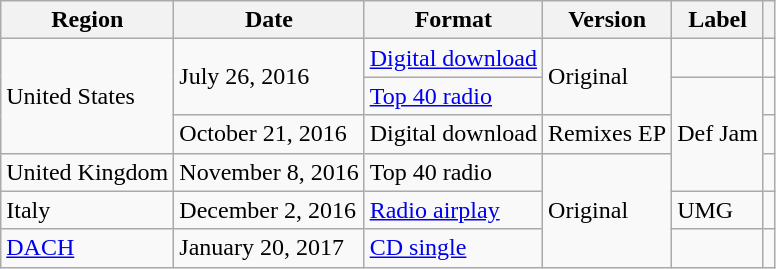<table class="wikitable">
<tr>
<th scope="col">Region</th>
<th scope="col">Date</th>
<th scope="col">Format</th>
<th>Version</th>
<th scope="col">Label</th>
<th scope="col"></th>
</tr>
<tr>
<td rowspan="3">United States</td>
<td rowspan="2">July 26, 2016</td>
<td><a href='#'>Digital download</a></td>
<td rowspan="2">Original</td>
<td></td>
<td></td>
</tr>
<tr>
<td><a href='#'>Top 40 radio</a></td>
<td rowspan="3">Def Jam</td>
<td></td>
</tr>
<tr>
<td>October 21, 2016</td>
<td>Digital download</td>
<td>Remixes EP</td>
<td></td>
</tr>
<tr>
<td>United Kingdom</td>
<td>November 8, 2016</td>
<td>Top 40 radio</td>
<td rowspan="3">Original</td>
<td></td>
</tr>
<tr>
<td>Italy</td>
<td>December 2, 2016</td>
<td><a href='#'>Radio airplay</a></td>
<td>UMG</td>
<td></td>
</tr>
<tr>
<td><a href='#'>DACH</a></td>
<td>January 20, 2017</td>
<td><a href='#'>CD single</a></td>
<td></td>
<td></td>
</tr>
</table>
